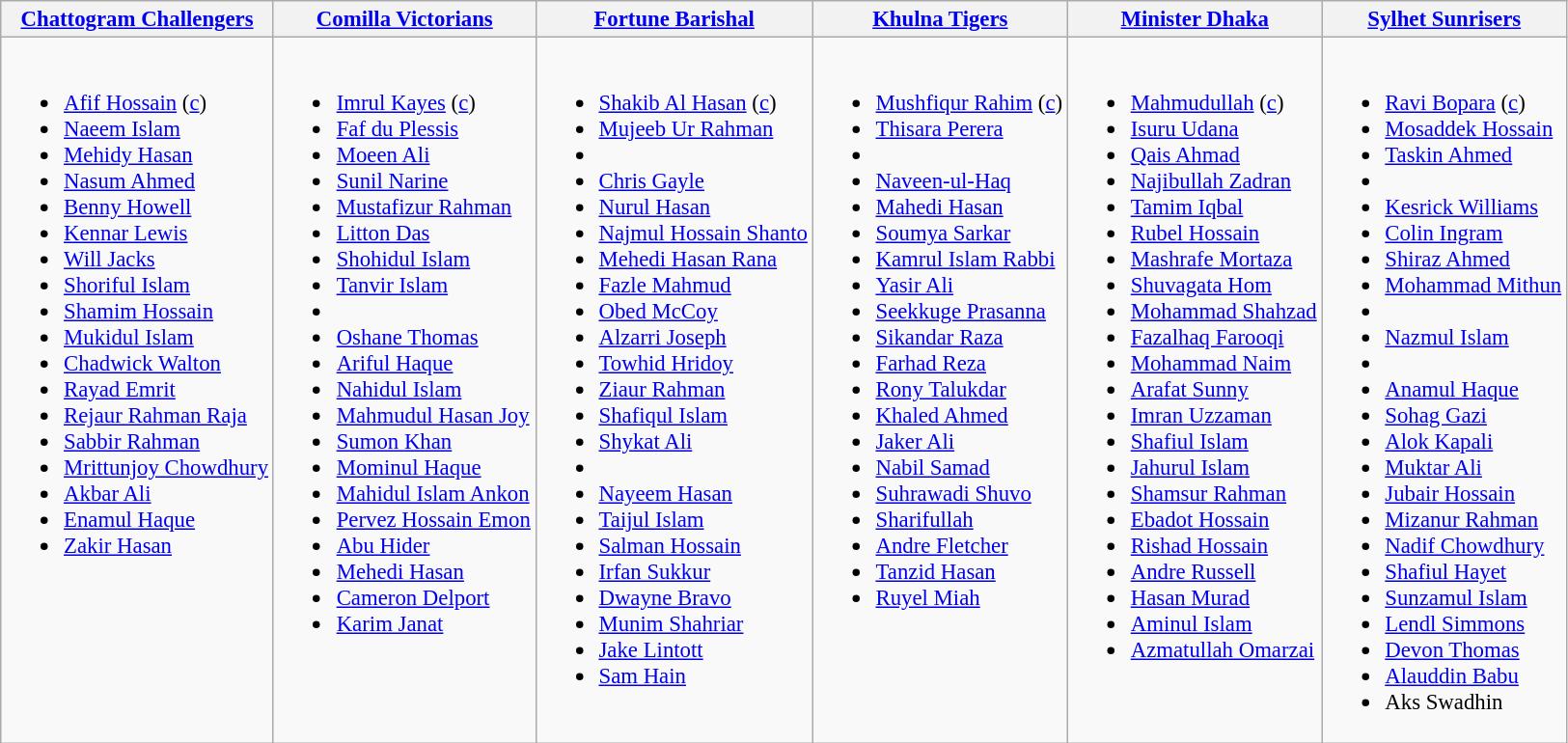<table class="wikitable" Style="font-size:95%;">
<tr>
<th><a href='#'>Chattogram Challengers</a> <br><small></small></th>
<th><a href='#'>Comilla Victorians</a> <br><small></small></th>
<th><a href='#'>Fortune Barishal</a> <br><small></small></th>
<th><a href='#'>Khulna Tigers</a> <br><small></small></th>
<th><a href='#'>Minister Dhaka</a> <br><small></small></th>
<th><a href='#'>Sylhet Sunrisers</a> <br><small></small></th>
</tr>
<tr>
<td valign=top><br><ul><li><a href='#'>Afif Hossain</a> (<a href='#'>c</a>)</li><li><a href='#'>Naeem Islam</a></li><li><a href='#'>Mehidy Hasan</a></li><li><a href='#'>Nasum Ahmed</a></li><li><a href='#'>Benny Howell</a></li><li><a href='#'>Kennar Lewis</a></li><li><a href='#'>Will Jacks</a></li><li><a href='#'>Shoriful Islam</a></li><li><a href='#'>Shamim Hossain</a></li><li><a href='#'>Mukidul Islam</a></li><li><a href='#'>Chadwick Walton</a></li><li><a href='#'>Rayad Emrit</a></li><li><a href='#'>Rejaur Rahman Raja</a></li><li><a href='#'>Sabbir Rahman</a></li><li><a href='#'>Mrittunjoy Chowdhury</a></li><li><a href='#'>Akbar Ali</a></li><li><a href='#'>Enamul Haque</a></li><li><a href='#'>Zakir Hasan</a></li></ul></td>
<td valign=top><br><ul><li><a href='#'>Imrul Kayes</a> (<a href='#'>c</a>)</li><li><a href='#'>Faf du Plessis</a></li><li><a href='#'>Moeen Ali</a></li><li><a href='#'>Sunil Narine</a></li><li><a href='#'>Mustafizur Rahman</a></li><li><a href='#'>Litton Das</a></li><li><a href='#'>Shohidul Islam</a></li><li><a href='#'>Tanvir Islam</a></li><li></li><li><a href='#'>Oshane Thomas</a></li><li><a href='#'>Ariful Haque</a></li><li><a href='#'>Nahidul Islam</a></li><li><a href='#'>Mahmudul Hasan Joy</a></li><li><a href='#'>Sumon Khan</a></li><li><a href='#'>Mominul Haque</a></li><li><a href='#'>Mahidul Islam Ankon</a></li><li><a href='#'>Pervez Hossain Emon</a></li><li><a href='#'>Abu Hider</a></li><li><a href='#'>Mehedi Hasan</a></li><li><a href='#'>Cameron Delport</a></li><li><a href='#'>Karim Janat</a></li></ul></td>
<td valign=top><br><ul><li><a href='#'>Shakib Al Hasan</a> (<a href='#'>c</a>)</li><li><a href='#'>Mujeeb Ur Rahman</a></li><li></li><li><a href='#'>Chris Gayle</a></li><li><a href='#'>Nurul Hasan</a></li><li><a href='#'>Najmul Hossain Shanto</a></li><li><a href='#'>Mehedi Hasan Rana</a></li><li><a href='#'>Fazle Mahmud</a></li><li><a href='#'>Obed McCoy</a></li><li><a href='#'>Alzarri Joseph</a></li><li><a href='#'>Towhid Hridoy</a></li><li><a href='#'>Ziaur Rahman</a></li><li><a href='#'>Shafiqul Islam</a></li><li><a href='#'>Shykat Ali</a></li><li></li><li><a href='#'>Nayeem Hasan</a></li><li><a href='#'>Taijul Islam</a></li><li><a href='#'>Salman Hossain</a></li><li><a href='#'>Irfan Sukkur</a></li><li><a href='#'>Dwayne Bravo</a></li><li><a href='#'>Munim Shahriar</a></li><li><a href='#'>Jake Lintott</a></li><li><a href='#'>Sam Hain</a></li></ul></td>
<td valign=top><br><ul><li><a href='#'>Mushfiqur Rahim</a> (<a href='#'>c</a>)</li><li><a href='#'>Thisara Perera</a></li><li></li><li><a href='#'>Naveen-ul-Haq</a></li><li><a href='#'>Mahedi Hasan</a></li><li><a href='#'>Soumya Sarkar</a></li><li><a href='#'>Kamrul Islam Rabbi</a></li><li><a href='#'>Yasir Ali</a></li><li><a href='#'>Seekkuge Prasanna</a></li><li><a href='#'>Sikandar Raza</a></li><li><a href='#'>Farhad Reza</a></li><li><a href='#'>Rony Talukdar</a></li><li><a href='#'>Khaled Ahmed</a></li><li><a href='#'>Jaker Ali</a></li><li><a href='#'>Nabil Samad</a></li><li><a href='#'>Suhrawadi Shuvo</a></li><li><a href='#'>Sharifullah</a></li><li><a href='#'>Andre Fletcher</a></li><li><a href='#'>Tanzid Hasan</a></li><li><a href='#'>Ruyel Miah</a></li></ul></td>
<td valign=top><br><ul><li><a href='#'>Mahmudullah</a> (<a href='#'>c</a>)</li><li><a href='#'>Isuru Udana</a></li><li><a href='#'>Qais Ahmad</a></li><li><a href='#'>Najibullah Zadran</a></li><li><a href='#'>Tamim Iqbal</a></li><li><a href='#'>Rubel Hossain</a></li><li><a href='#'>Mashrafe Mortaza</a></li><li><a href='#'>Shuvagata Hom</a></li><li><a href='#'>Mohammad Shahzad</a></li><li><a href='#'>Fazalhaq Farooqi</a></li><li><a href='#'>Mohammad Naim</a></li><li><a href='#'>Arafat Sunny</a></li><li><a href='#'>Imran Uzzaman</a></li><li><a href='#'>Shafiul Islam</a></li><li><a href='#'>Jahurul Islam</a></li><li><a href='#'>Shamsur Rahman</a></li><li><a href='#'>Ebadot Hossain</a></li><li><a href='#'>Rishad Hossain</a></li><li><a href='#'>Andre Russell</a></li><li><a href='#'>Hasan Murad</a></li><li><a href='#'>Aminul Islam</a></li><li><a href='#'>Azmatullah Omarzai</a></li></ul></td>
<td valign=top><br><ul><li><a href='#'>Ravi Bopara</a> (<a href='#'>c</a>)</li><li><a href='#'>Mosaddek Hossain</a></li><li><a href='#'>Taskin Ahmed</a></li><li></li><li><a href='#'>Kesrick Williams</a></li><li><a href='#'>Colin Ingram</a></li><li><a href='#'>Shiraz Ahmed</a></li><li><a href='#'>Mohammad Mithun</a></li><li></li><li><a href='#'>Nazmul Islam</a></li><li></li><li><a href='#'>Anamul Haque</a></li><li><a href='#'>Sohag Gazi</a></li><li><a href='#'>Alok Kapali</a></li><li><a href='#'>Muktar Ali</a></li><li><a href='#'>Jubair Hossain</a></li><li><a href='#'>Mizanur Rahman</a></li><li><a href='#'>Nadif Chowdhury</a></li><li><a href='#'>Shafiul Hayet</a></li><li><a href='#'>Sunzamul Islam</a></li><li><a href='#'>Lendl Simmons</a></li><li><a href='#'>Devon Thomas</a></li><li><a href='#'>Alauddin Babu</a></li><li>Aks Swadhin</li></ul></td>
</tr>
</table>
